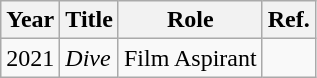<table class="wikitable">
<tr>
<th>Year</th>
<th>Title</th>
<th>Role</th>
<th>Ref.</th>
</tr>
<tr>
<td>2021</td>
<td><em>Dive</em></td>
<td>Film Aspirant</td>
<td></td>
</tr>
</table>
